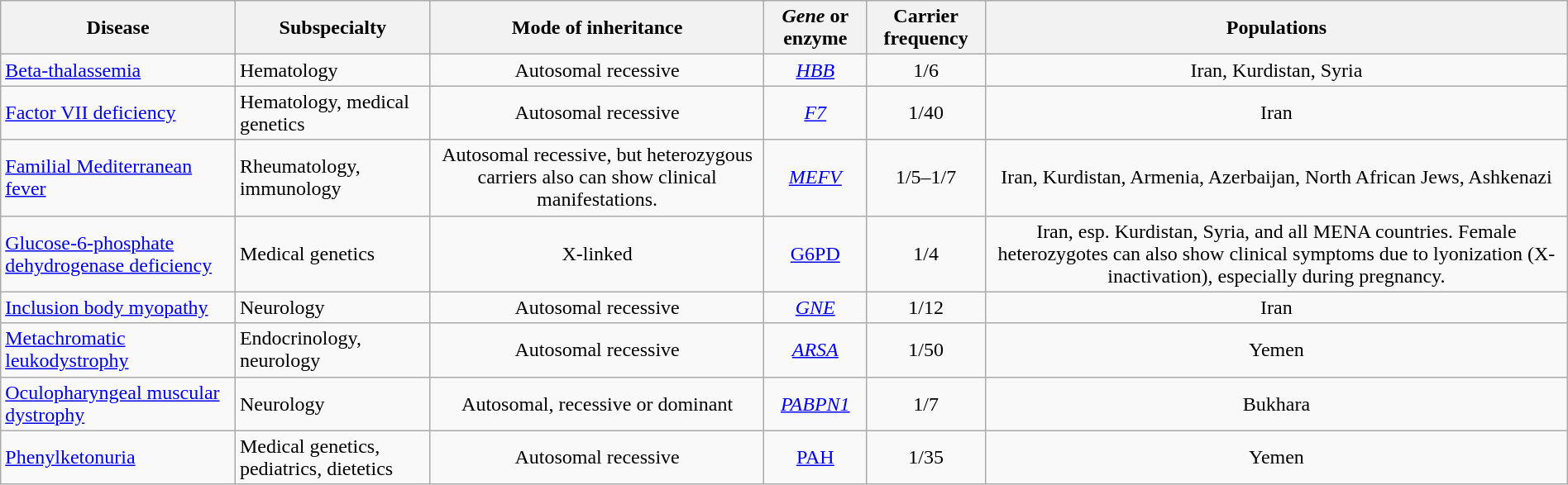<table class="wikitable sortable" style="margin-left: auto; margin-right: auto;">
<tr>
<th>Disease</th>
<th>Subspecialty</th>
<th>Mode of inheritance</th>
<th><em>Gene</em> or enzyme</th>
<th>Carrier frequency</th>
<th>Populations</th>
</tr>
<tr>
<td><a href='#'>Beta-thalassemia</a></td>
<td align="left">Hematology</td>
<td align="center">Autosomal recessive</td>
<td align="center"><em><a href='#'>HBB</a></em></td>
<td align="center">1/6</td>
<td align="center">Iran, Kurdistan, Syria</td>
</tr>
<tr>
<td><a href='#'>Factor VII deficiency</a></td>
<td align="left">Hematology, medical genetics</td>
<td align="center">Autosomal recessive</td>
<td align="center"><a href='#'><em>F7</em></a></td>
<td align="center">1/40</td>
<td align="center">Iran</td>
</tr>
<tr>
<td><a href='#'>Familial Mediterranean fever</a></td>
<td align="left">Rheumatology, immunology</td>
<td align="center">Autosomal recessive, but heterozygous carriers also can show clinical manifestations.</td>
<td align="center"><em><a href='#'>MEFV</a></em></td>
<td align="center">1/5–1/7</td>
<td align="center">Iran, Kurdistan, Armenia, Azerbaijan, North African Jews, Ashkenazi</td>
</tr>
<tr>
<td><a href='#'>Glucose-6-phosphate dehydrogenase deficiency</a></td>
<td align="left">Medical genetics</td>
<td align="center">X-linked</td>
<td align="center"><a href='#'>G6PD</a></td>
<td align="center">1/4</td>
<td align="center">Iran, esp. Kurdistan, Syria, and all MENA countries. Female heterozygotes can also show clinical symptoms due to lyonization (X-inactivation), especially during pregnancy.</td>
</tr>
<tr>
<td><a href='#'>Inclusion body myopathy</a></td>
<td align="left">Neurology</td>
<td align="center">Autosomal recessive</td>
<td align="center"><a href='#'><em>GNE</em></a></td>
<td align="center">1/12</td>
<td align="center">Iran</td>
</tr>
<tr>
<td><a href='#'>Metachromatic leukodystrophy</a></td>
<td align="left">Endocrinology, neurology</td>
<td align="center">Autosomal recessive</td>
<td align="center"><a href='#'><em>ARSA</em></a></td>
<td align="center">1/50</td>
<td align="center">Yemen</td>
</tr>
<tr>
<td><a href='#'>Oculopharyngeal muscular dystrophy</a></td>
<td align="left">Neurology</td>
<td align="center">Autosomal, recessive or dominant</td>
<td align="center"><em><a href='#'>PABPN1</a></em></td>
<td align="center">1/7</td>
<td align="center">Bukhara</td>
</tr>
<tr>
<td><a href='#'>Phenylketonuria</a></td>
<td align="left">Medical genetics, pediatrics, dietetics</td>
<td align="center">Autosomal recessive</td>
<td align="center"><a href='#'>PAH</a></td>
<td align="center">1/35</td>
<td align="center">Yemen</td>
</tr>
</table>
